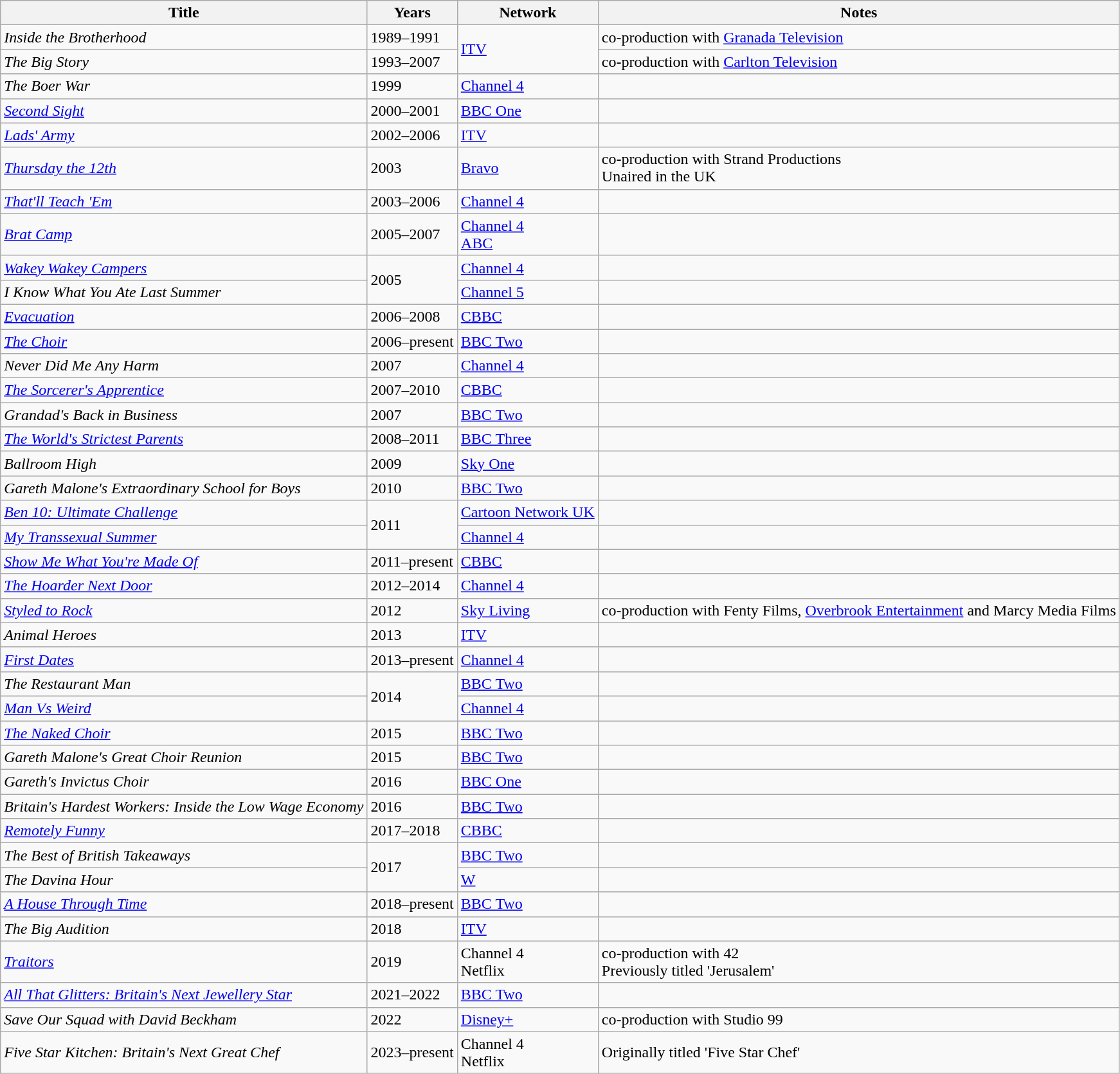<table class="wikitable sortbale">
<tr>
<th>Title</th>
<th>Years</th>
<th>Network</th>
<th>Notes</th>
</tr>
<tr>
<td><em>Inside the Brotherhood</em></td>
<td>1989–1991</td>
<td rowspan="2"><a href='#'>ITV</a></td>
<td>co-production with <a href='#'>Granada Television</a></td>
</tr>
<tr>
<td><em>The Big Story</em></td>
<td>1993–2007</td>
<td>co-production with <a href='#'>Carlton Television</a></td>
</tr>
<tr>
<td><em>The Boer War</em></td>
<td>1999</td>
<td><a href='#'>Channel 4</a></td>
<td></td>
</tr>
<tr>
<td><em><a href='#'>Second Sight</a></em></td>
<td>2000–2001</td>
<td><a href='#'>BBC One</a></td>
<td></td>
</tr>
<tr>
<td><em><a href='#'>Lads' Army</a></em></td>
<td>2002–2006</td>
<td><a href='#'>ITV</a></td>
<td></td>
</tr>
<tr>
<td><em><a href='#'>Thursday the 12th</a></em></td>
<td>2003</td>
<td><a href='#'>Bravo</a></td>
<td>co-production with Strand Productions<br>Unaired in the UK</td>
</tr>
<tr>
<td><em><a href='#'>That'll Teach 'Em</a></em></td>
<td>2003–2006</td>
<td><a href='#'>Channel 4</a></td>
<td></td>
</tr>
<tr>
<td><em><a href='#'>Brat Camp</a></em></td>
<td>2005–2007</td>
<td><a href='#'>Channel 4</a><br><a href='#'>ABC</a></td>
<td></td>
</tr>
<tr>
<td><em><a href='#'>Wakey Wakey Campers</a></em></td>
<td rowspan="2">2005</td>
<td><a href='#'>Channel 4</a></td>
<td></td>
</tr>
<tr>
<td><em>I Know What You Ate Last Summer</em></td>
<td><a href='#'>Channel 5</a></td>
<td></td>
</tr>
<tr>
<td><em><a href='#'>Evacuation</a></em></td>
<td>2006–2008</td>
<td><a href='#'>CBBC</a></td>
<td></td>
</tr>
<tr>
<td><em><a href='#'>The Choir</a></em></td>
<td>2006–present</td>
<td><a href='#'>BBC Two</a></td>
<td></td>
</tr>
<tr>
<td><em>Never Did Me Any Harm</em></td>
<td>2007</td>
<td><a href='#'>Channel 4</a></td>
<td></td>
</tr>
<tr>
<td><em><a href='#'>The Sorcerer's Apprentice</a></em></td>
<td>2007–2010</td>
<td><a href='#'>CBBC</a></td>
<td></td>
</tr>
<tr>
<td><em>Grandad's Back in Business</em></td>
<td>2007</td>
<td><a href='#'>BBC Two</a></td>
<td></td>
</tr>
<tr>
<td><em><a href='#'>The World's Strictest Parents</a></em></td>
<td>2008–2011</td>
<td><a href='#'>BBC Three</a></td>
<td></td>
</tr>
<tr>
<td><em>Ballroom High</em></td>
<td>2009</td>
<td><a href='#'>Sky One</a></td>
<td></td>
</tr>
<tr>
<td><em>Gareth Malone's Extraordinary School for Boys</em></td>
<td>2010</td>
<td><a href='#'>BBC Two</a></td>
<td></td>
</tr>
<tr>
<td><em><a href='#'>Ben 10: Ultimate Challenge</a></em></td>
<td rowspan="2">2011</td>
<td><a href='#'>Cartoon Network UK</a></td>
<td></td>
</tr>
<tr>
<td><em><a href='#'>My Transsexual Summer</a></em></td>
<td><a href='#'>Channel 4</a></td>
<td></td>
</tr>
<tr>
<td><em><a href='#'>Show Me What You're Made Of</a></em></td>
<td>2011–present</td>
<td><a href='#'>CBBC</a></td>
<td></td>
</tr>
<tr>
<td><em><a href='#'>The Hoarder Next Door</a></em></td>
<td>2012–2014</td>
<td><a href='#'>Channel 4</a></td>
<td></td>
</tr>
<tr>
<td><em><a href='#'>Styled to Rock</a></em></td>
<td>2012</td>
<td><a href='#'>Sky Living</a></td>
<td>co-production with Fenty Films, <a href='#'>Overbrook Entertainment</a> and Marcy Media Films</td>
</tr>
<tr>
<td><em>Animal Heroes</em></td>
<td>2013</td>
<td><a href='#'>ITV</a></td>
<td></td>
</tr>
<tr>
<td><em><a href='#'>First Dates</a></em></td>
<td>2013–present</td>
<td><a href='#'>Channel 4</a></td>
<td></td>
</tr>
<tr>
<td><em>The Restaurant Man</em></td>
<td rowspan="2">2014</td>
<td><a href='#'>BBC Two</a></td>
<td></td>
</tr>
<tr>
<td><em><a href='#'>Man Vs Weird</a></em></td>
<td><a href='#'>Channel 4</a></td>
<td></td>
</tr>
<tr>
<td><em><a href='#'>The Naked Choir</a></em></td>
<td>2015</td>
<td><a href='#'>BBC Two</a></td>
<td></td>
</tr>
<tr>
<td><em>Gareth Malone's Great Choir Reunion</em></td>
<td>2015</td>
<td><a href='#'>BBC Two</a></td>
<td></td>
</tr>
<tr>
<td><em>Gareth's Invictus Choir</em></td>
<td>2016</td>
<td><a href='#'>BBC One</a></td>
<td></td>
</tr>
<tr>
<td><em>Britain's Hardest Workers: Inside the Low Wage Economy</em></td>
<td>2016</td>
<td><a href='#'>BBC Two</a></td>
<td></td>
</tr>
<tr>
<td><em><a href='#'>Remotely Funny</a></em></td>
<td>2017–2018</td>
<td><a href='#'>CBBC</a></td>
<td></td>
</tr>
<tr>
<td><em>The Best of British Takeaways</em></td>
<td rowspan="2">2017</td>
<td><a href='#'>BBC Two</a></td>
<td></td>
</tr>
<tr>
<td><em>The Davina Hour</em></td>
<td><a href='#'>W</a></td>
<td></td>
</tr>
<tr>
<td><em><a href='#'>A House Through Time</a></em></td>
<td>2018–present</td>
<td><a href='#'>BBC Two</a></td>
<td></td>
</tr>
<tr>
<td><em>The Big Audition</em></td>
<td>2018</td>
<td><a href='#'>ITV</a></td>
<td></td>
</tr>
<tr>
<td><em><a href='#'>Traitors</a></em></td>
<td>2019</td>
<td>Channel 4<br>Netflix</td>
<td>co-production with 42<br>Previously titled 'Jerusalem'</td>
</tr>
<tr>
<td><em><a href='#'>All That Glitters: Britain's Next Jewellery Star</a></em></td>
<td>2021–2022</td>
<td><a href='#'>BBC Two</a></td>
<td></td>
</tr>
<tr>
<td><em>Save Our Squad with David Beckham</em></td>
<td>2022</td>
<td><a href='#'>Disney+</a></td>
<td>co-production with Studio 99</td>
</tr>
<tr>
<td><em>Five Star Kitchen: Britain's Next Great Chef</em></td>
<td>2023–present</td>
<td>Channel 4<br>Netflix</td>
<td>Originally titled 'Five Star Chef'</td>
</tr>
</table>
